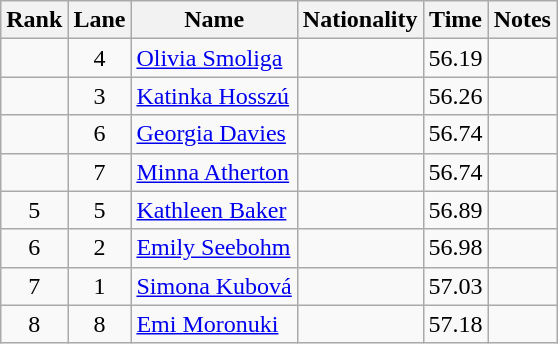<table class="wikitable sortable" style="text-align:center">
<tr>
<th>Rank</th>
<th>Lane</th>
<th>Name</th>
<th>Nationality</th>
<th>Time</th>
<th>Notes</th>
</tr>
<tr>
<td></td>
<td>4</td>
<td align=left><a href='#'>Olivia Smoliga</a></td>
<td align=left></td>
<td>56.19</td>
<td></td>
</tr>
<tr>
<td></td>
<td>3</td>
<td align=left><a href='#'>Katinka Hosszú</a></td>
<td align=left></td>
<td>56.26</td>
<td></td>
</tr>
<tr>
<td></td>
<td>6</td>
<td align=left><a href='#'>Georgia Davies</a></td>
<td align=left></td>
<td>56.74</td>
<td></td>
</tr>
<tr>
<td></td>
<td>7</td>
<td align=left><a href='#'>Minna Atherton</a></td>
<td align=left></td>
<td>56.74</td>
<td></td>
</tr>
<tr>
<td>5</td>
<td>5</td>
<td align=left><a href='#'>Kathleen Baker</a></td>
<td align=left></td>
<td>56.89</td>
<td></td>
</tr>
<tr>
<td>6</td>
<td>2</td>
<td align=left><a href='#'>Emily Seebohm</a></td>
<td align=left></td>
<td>56.98</td>
<td></td>
</tr>
<tr>
<td>7</td>
<td>1</td>
<td align=left><a href='#'>Simona Kubová</a></td>
<td align=left></td>
<td>57.03</td>
<td></td>
</tr>
<tr>
<td>8</td>
<td>8</td>
<td align=left><a href='#'>Emi Moronuki</a></td>
<td align=left></td>
<td>57.18</td>
<td></td>
</tr>
</table>
